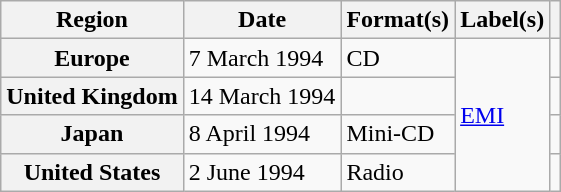<table class="wikitable plainrowheaders">
<tr>
<th scope="col">Region</th>
<th scope="col">Date</th>
<th scope="col">Format(s)</th>
<th scope="col">Label(s)</th>
<th scope="col"></th>
</tr>
<tr>
<th scope="row">Europe</th>
<td>7 March 1994</td>
<td>CD</td>
<td rowspan="4"><a href='#'>EMI</a></td>
<td></td>
</tr>
<tr>
<th scope="row">United Kingdom</th>
<td>14 March 1994</td>
<td></td>
<td></td>
</tr>
<tr>
<th scope="row">Japan</th>
<td>8 April 1994</td>
<td>Mini-CD</td>
<td></td>
</tr>
<tr>
<th scope="row">United States</th>
<td>2 June 1994</td>
<td>Radio</td>
<td></td>
</tr>
</table>
